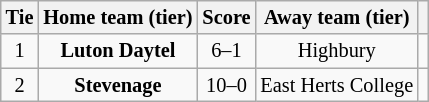<table class="wikitable" style="text-align:center; font-size:85%">
<tr>
<th>Tie</th>
<th>Home team (tier)</th>
<th>Score</th>
<th>Away team (tier)</th>
<th></th>
</tr>
<tr>
<td align="center">1</td>
<td><strong>Luton Daytel</strong></td>
<td align="center">6–1</td>
<td>Highbury</td>
<td></td>
</tr>
<tr>
<td align="center">2</td>
<td><strong>Stevenage</strong></td>
<td align="center">10–0</td>
<td>East Herts College</td>
<td></td>
</tr>
</table>
